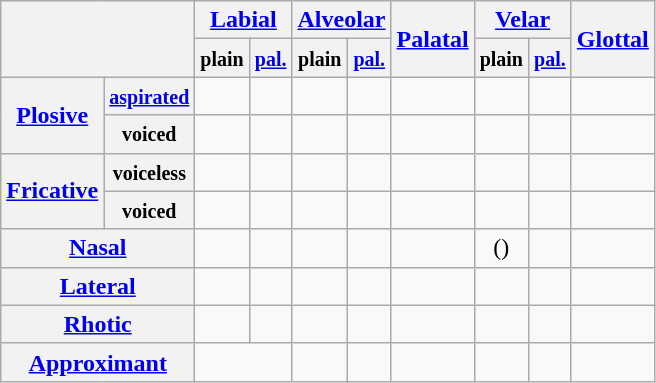<table class="wikitable" style=text-align:center>
<tr>
<th colspan="2" rowspan="2"></th>
<th colspan="2"><a href='#'>Labial</a></th>
<th colspan="2"><a href='#'>Alveolar</a></th>
<th rowspan="2"><a href='#'>Palatal</a></th>
<th colspan="2"><a href='#'>Velar</a></th>
<th rowspan="2"><a href='#'>Glottal</a></th>
</tr>
<tr>
<th><small>plain</small></th>
<th><a href='#'><small>pal.</small></a></th>
<th><small>plain</small></th>
<th><a href='#'><small>pal.</small></a></th>
<th><small>plain</small></th>
<th><a href='#'><small>pal.</small></a></th>
</tr>
<tr>
<th rowspan="2"><a href='#'>Plosive</a></th>
<th><small><a href='#'>aspirated</a></small></th>
<td></td>
<td></td>
<td></td>
<td></td>
<td></td>
<td></td>
<td></td>
<td></td>
</tr>
<tr>
<th><small>voiced</small></th>
<td></td>
<td></td>
<td></td>
<td></td>
<td></td>
<td></td>
<td></td>
<td></td>
</tr>
<tr>
<th rowspan="2"><a href='#'>Fricative</a></th>
<th><small>voiceless</small></th>
<td></td>
<td></td>
<td></td>
<td></td>
<td></td>
<td></td>
<td></td>
<td></td>
</tr>
<tr>
<th><small>voiced</small></th>
<td></td>
<td></td>
<td></td>
<td></td>
<td></td>
<td></td>
<td></td>
<td></td>
</tr>
<tr>
<th colspan="2"><a href='#'>Nasal</a></th>
<td></td>
<td></td>
<td></td>
<td></td>
<td></td>
<td>()</td>
<td></td>
<td></td>
</tr>
<tr>
<th colspan="2"><a href='#'>Lateral</a></th>
<td></td>
<td></td>
<td></td>
<td></td>
<td></td>
<td></td>
<td></td>
<td></td>
</tr>
<tr>
<th colspan="2"><a href='#'>Rhotic</a></th>
<td></td>
<td></td>
<td></td>
<td></td>
<td></td>
<td></td>
<td></td>
<td></td>
</tr>
<tr align="center">
<th colspan="2"><a href='#'>Approximant</a></th>
<td colspan="2"></td>
<td></td>
<td></td>
<td></td>
<td></td>
<td></td>
<td></td>
</tr>
</table>
